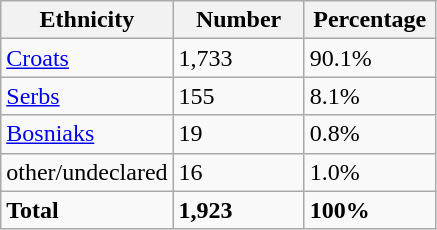<table class="wikitable">
<tr>
<th width="100px">Ethnicity</th>
<th width="80px">Number</th>
<th width="80px">Percentage</th>
</tr>
<tr>
<td><a href='#'>Croats</a></td>
<td>1,733</td>
<td>90.1%</td>
</tr>
<tr>
<td><a href='#'>Serbs</a></td>
<td>155</td>
<td>8.1%</td>
</tr>
<tr>
<td><a href='#'>Bosniaks</a></td>
<td>19</td>
<td>0.8%</td>
</tr>
<tr>
<td>other/undeclared</td>
<td>16</td>
<td>1.0%</td>
</tr>
<tr>
<td><strong>Total</strong></td>
<td><strong>1,923</strong></td>
<td><strong>100%</strong></td>
</tr>
</table>
